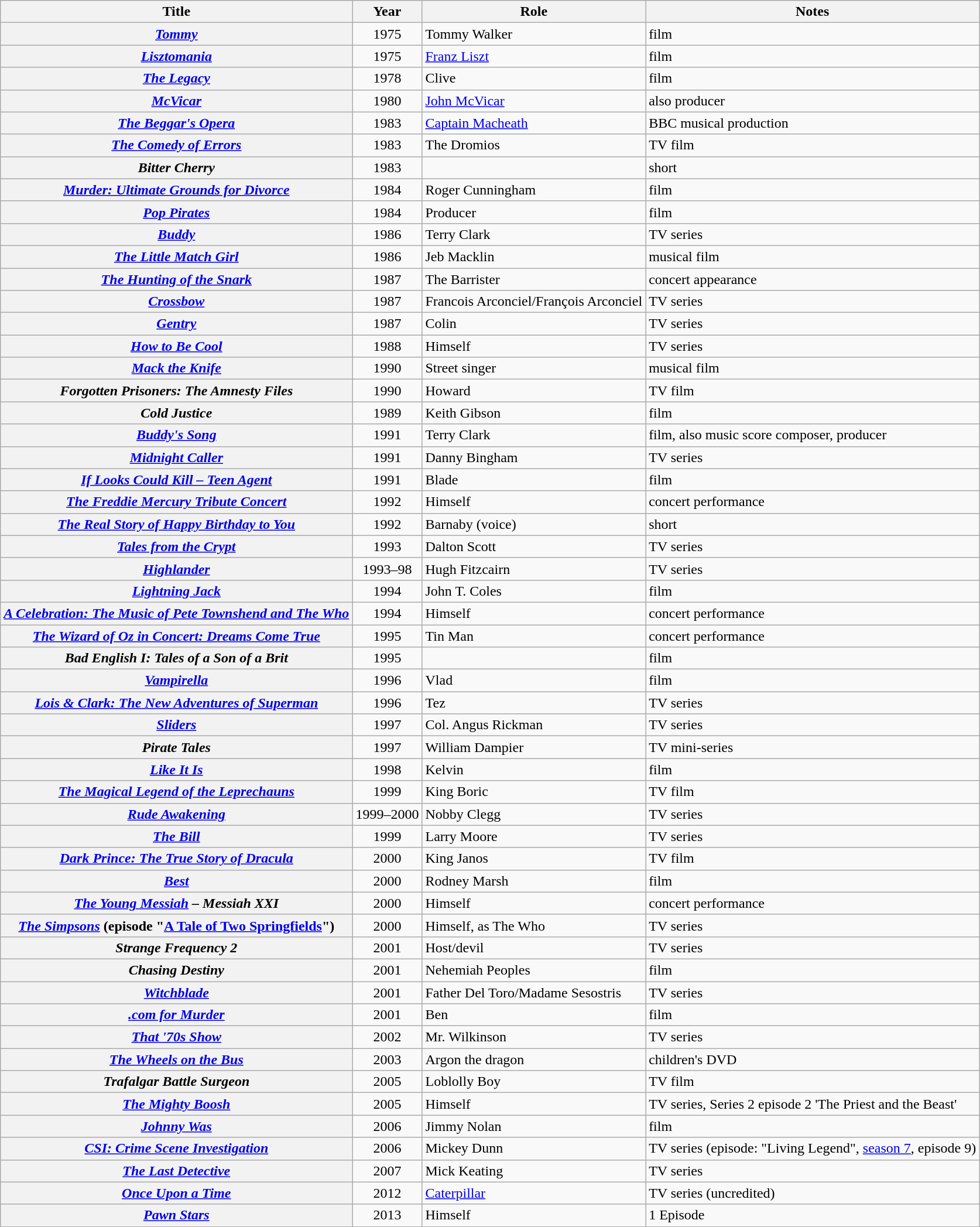<table class="wikitable sortable plainrowheaders">
<tr>
<th scope="col">Title</th>
<th scope="col">Year</th>
<th scope="col">Role</th>
<th scope="col" class="unsortable">Notes</th>
</tr>
<tr>
<th scope="row"><em><a href='#'>Tommy</a></em></th>
<td style="text-align:center;">1975</td>
<td>Tommy Walker</td>
<td>film</td>
</tr>
<tr>
<th scope="row"><em><a href='#'>Lisztomania</a></em></th>
<td style="text-align:center;">1975</td>
<td><a href='#'>Franz Liszt</a></td>
<td>film</td>
</tr>
<tr>
<th scope="row"><em><a href='#'>The Legacy</a></em></th>
<td style="text-align:center;">1978</td>
<td>Clive</td>
<td>film</td>
</tr>
<tr>
<th scope="row"><em><a href='#'>McVicar</a></em></th>
<td style="text-align:center;">1980</td>
<td><a href='#'>John McVicar</a></td>
<td>also producer</td>
</tr>
<tr>
<th scope="row"><em><a href='#'>The Beggar's Opera</a></em></th>
<td style="text-align:center;">1983</td>
<td><a href='#'>Captain Macheath</a></td>
<td>BBC musical production</td>
</tr>
<tr>
<th scope="row"><em><a href='#'>The Comedy of Errors</a></em></th>
<td style="text-align:center;">1983</td>
<td>The Dromios</td>
<td>TV film</td>
</tr>
<tr>
<th scope="row"><em>Bitter Cherry</em></th>
<td style="text-align:center;">1983</td>
<td></td>
<td>short</td>
</tr>
<tr>
<th scope="row"><em><a href='#'>Murder: Ultimate Grounds for Divorce</a></em></th>
<td style="text-align:center;">1984</td>
<td>Roger Cunningham</td>
<td>film</td>
</tr>
<tr>
<th scope="row"><em><a href='#'>Pop Pirates</a></em></th>
<td style="text-align:center;">1984</td>
<td>Producer</td>
<td>film</td>
</tr>
<tr>
<th scope="row"><em><a href='#'>Buddy</a></em></th>
<td style="text-align:center;">1986</td>
<td>Terry Clark</td>
<td>TV series</td>
</tr>
<tr>
<th scope="row"><em><a href='#'>The Little Match Girl</a></em></th>
<td style="text-align:center;">1986</td>
<td>Jeb Macklin</td>
<td>musical film</td>
</tr>
<tr>
<th scope="row"><em><a href='#'>The Hunting of the Snark</a></em></th>
<td style="text-align:center;">1987</td>
<td>The Barrister</td>
<td>concert appearance</td>
</tr>
<tr>
<th scope="row"><em><a href='#'>Crossbow</a></em></th>
<td style="text-align:center;">1987</td>
<td>Francois Arconciel/François Arconciel</td>
<td>TV series</td>
</tr>
<tr>
<th scope="row"><em><a href='#'>Gentry</a></em></th>
<td style="text-align:center;">1987</td>
<td>Colin</td>
<td>TV series</td>
</tr>
<tr>
<th scope="row"><em><a href='#'>How to Be Cool</a></em></th>
<td style="text-align:center;">1988</td>
<td>Himself</td>
<td>TV series</td>
</tr>
<tr>
<th scope="row"><em><a href='#'>Mack the Knife</a></em></th>
<td style="text-align:center;">1990</td>
<td>Street singer</td>
<td>musical film</td>
</tr>
<tr>
<th scope="row"><em>Forgotten Prisoners: The Amnesty Files</em></th>
<td style="text-align:center;">1990</td>
<td>Howard</td>
<td>TV film</td>
</tr>
<tr>
<th scope="row"><em>Cold Justice</em></th>
<td style="text-align:center;">1989</td>
<td>Keith Gibson</td>
<td>film</td>
</tr>
<tr>
<th scope="row"><em><a href='#'>Buddy's Song</a></em></th>
<td style="text-align:center;">1991</td>
<td>Terry Clark</td>
<td>film, also music score composer, producer</td>
</tr>
<tr>
<th scope="row"><em><a href='#'>Midnight Caller</a></em></th>
<td style="text-align:center;">1991</td>
<td>Danny Bingham</td>
<td>TV series</td>
</tr>
<tr>
<th scope="row"><em><a href='#'>If Looks Could Kill – Teen Agent</a></em></th>
<td style="text-align:center;">1991</td>
<td>Blade</td>
<td>film</td>
</tr>
<tr>
<th scope="row"><em><a href='#'>The Freddie Mercury Tribute Concert</a></em></th>
<td style="text-align:center;">1992</td>
<td>Himself</td>
<td>concert performance</td>
</tr>
<tr>
<th scope="row"><em><a href='#'>The Real Story of Happy Birthday to You</a></em></th>
<td style="text-align:center;">1992</td>
<td>Barnaby (voice)</td>
<td>short</td>
</tr>
<tr>
<th scope="row"><em><a href='#'>Tales from the Crypt</a></em></th>
<td style="text-align:center;">1993</td>
<td>Dalton Scott</td>
<td>TV series</td>
</tr>
<tr>
<th scope="row"><em><a href='#'>Highlander</a></em></th>
<td style="text-align:center;">1993–98</td>
<td>Hugh Fitzcairn</td>
<td>TV series</td>
</tr>
<tr>
<th scope="row"><em><a href='#'>Lightning Jack</a></em></th>
<td style="text-align:center;">1994</td>
<td>John T. Coles</td>
<td>film</td>
</tr>
<tr>
<th scope="row"><em><a href='#'>A Celebration: The Music of Pete Townshend and The Who</a></em></th>
<td style="text-align:center;">1994</td>
<td>Himself</td>
<td>concert performance</td>
</tr>
<tr>
<th scope="row"><em><a href='#'>The Wizard of Oz in Concert: Dreams Come True</a></em></th>
<td style="text-align:center;">1995</td>
<td>Tin Man</td>
<td>concert performance</td>
</tr>
<tr>
<th scope="row"><em>Bad English I: Tales of a Son of a Brit</em></th>
<td style="text-align:center;">1995</td>
<td></td>
<td>film</td>
</tr>
<tr>
<th scope="row"><em><a href='#'>Vampirella</a></em></th>
<td style="text-align:center;">1996</td>
<td>Vlad</td>
<td>film</td>
</tr>
<tr>
<th scope="row"><em><a href='#'>Lois & Clark: The New Adventures of Superman</a></em></th>
<td style="text-align:center;">1996</td>
<td>Tez</td>
<td>TV series</td>
</tr>
<tr>
<th scope="row"><em><a href='#'>Sliders</a></em></th>
<td style="text-align:center;">1997</td>
<td>Col. Angus Rickman</td>
<td>TV series</td>
</tr>
<tr>
<th scope="row"><em>Pirate Tales</em></th>
<td style="text-align:center;">1997</td>
<td>William Dampier</td>
<td>TV mini-series</td>
</tr>
<tr>
<th scope="row"><em><a href='#'>Like It Is</a></em></th>
<td style="text-align:center;">1998</td>
<td>Kelvin</td>
<td>film</td>
</tr>
<tr>
<th scope="row"><em><a href='#'>The Magical Legend of the Leprechauns</a></em></th>
<td style="text-align:center;">1999</td>
<td>King Boric</td>
<td>TV film</td>
</tr>
<tr>
<th scope="row"><em><a href='#'>Rude Awakening</a></em></th>
<td style="text-align:center;">1999–2000</td>
<td>Nobby Clegg</td>
<td>TV series</td>
</tr>
<tr>
<th scope="row"><em><a href='#'>The Bill</a></em></th>
<td style="text-align:center;">1999</td>
<td>Larry Moore</td>
<td>TV series</td>
</tr>
<tr>
<th scope="row"><em><a href='#'>Dark Prince: The True Story of Dracula</a></em></th>
<td style="text-align:center;">2000</td>
<td>King Janos</td>
<td>TV film</td>
</tr>
<tr>
<th scope="row"><em><a href='#'>Best</a></em></th>
<td style="text-align:center;">2000</td>
<td>Rodney Marsh</td>
<td>film</td>
</tr>
<tr>
<th scope="row"><em><a href='#'>The Young Messiah</a> – Messiah XXI</em></th>
<td style="text-align:center;">2000</td>
<td>Himself</td>
<td>concert performance</td>
</tr>
<tr>
<th scope="row"><em><a href='#'>The Simpsons</a></em> (episode "<a href='#'>A Tale of Two Springfields</a>")</th>
<td style="text-align:center;">2000</td>
<td>Himself, as The Who</td>
<td>TV series</td>
</tr>
<tr>
<th scope="row"><em>Strange Frequency 2</em></th>
<td style="text-align:center;">2001</td>
<td>Host/devil</td>
<td>TV series</td>
</tr>
<tr>
<th scope="row"><em>Chasing Destiny</em></th>
<td style="text-align:center;">2001</td>
<td>Nehemiah Peoples</td>
<td>film</td>
</tr>
<tr>
<th scope="row"><em><a href='#'>Witchblade</a></em></th>
<td style="text-align:center;">2001</td>
<td>Father Del Toro/Madame Sesostris</td>
<td>TV series</td>
</tr>
<tr>
<th scope="row"><em><a href='#'>.com for Murder</a></em></th>
<td style="text-align:center;">2001</td>
<td>Ben</td>
<td>film</td>
</tr>
<tr>
<th scope="row"><em><a href='#'>That '70s Show</a></em></th>
<td style="text-align:center;">2002</td>
<td>Mr. Wilkinson</td>
<td>TV series</td>
</tr>
<tr>
<th scope="row"><em><a href='#'>The Wheels on the Bus</a></em></th>
<td style="text-align:center;">2003</td>
<td>Argon the dragon</td>
<td>children's DVD</td>
</tr>
<tr>
<th scope="row"><em>Trafalgar Battle Surgeon</em></th>
<td style="text-align:center;">2005</td>
<td>Loblolly Boy</td>
<td>TV film</td>
</tr>
<tr>
<th scope="row"><em><a href='#'>The Mighty Boosh</a></em></th>
<td style="text-align:center;">2005</td>
<td>Himself</td>
<td>TV series, Series 2 episode 2 'The Priest and the Beast'</td>
</tr>
<tr>
<th scope="row"><em><a href='#'>Johnny Was</a></em></th>
<td style="text-align:center;">2006</td>
<td>Jimmy Nolan</td>
<td>film</td>
</tr>
<tr>
<th scope="row"><em><a href='#'>CSI: Crime Scene Investigation</a></em></th>
<td style="text-align:center;">2006</td>
<td>Mickey Dunn</td>
<td>TV series (episode: "Living Legend", <a href='#'>season 7</a>, episode 9)</td>
</tr>
<tr>
<th scope="row"><em><a href='#'>The Last Detective</a></em></th>
<td style="text-align:center;">2007</td>
<td>Mick Keating</td>
<td>TV series</td>
</tr>
<tr>
<th scope="row"><em><a href='#'>Once Upon a Time</a></em></th>
<td style="text-align:center;">2012</td>
<td><a href='#'>Caterpillar</a></td>
<td>TV series (uncredited)</td>
</tr>
<tr>
<th scope="row"><em><a href='#'>Pawn Stars</a></em></th>
<td style="text-align:center;">2013</td>
<td>Himself</td>
<td>1 Episode</td>
</tr>
</table>
